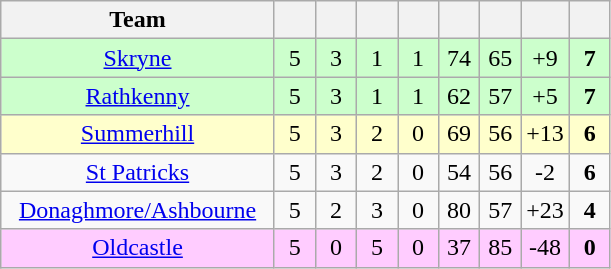<table class="wikitable" style="text-align:center">
<tr>
<th style="width:175px;">Team</th>
<th width="20"></th>
<th width="20"></th>
<th width="20"></th>
<th width="20"></th>
<th width="20"></th>
<th width="20"></th>
<th width="20"></th>
<th width="20"></th>
</tr>
<tr style="background:#cfc;">
<td><a href='#'>Skryne</a></td>
<td>5</td>
<td>3</td>
<td>1</td>
<td>1</td>
<td>74</td>
<td>65</td>
<td>+9</td>
<td><strong>7</strong></td>
</tr>
<tr style="background:#cfc;">
<td><a href='#'>Rathkenny</a></td>
<td>5</td>
<td>3</td>
<td>1</td>
<td>1</td>
<td>62</td>
<td>57</td>
<td>+5</td>
<td><strong>7</strong></td>
</tr>
<tr style="background:#ffffcc;">
<td><a href='#'>Summerhill</a></td>
<td>5</td>
<td>3</td>
<td>2</td>
<td>0</td>
<td>69</td>
<td>56</td>
<td>+13</td>
<td><strong>6</strong></td>
</tr>
<tr>
<td><a href='#'>St Patricks</a></td>
<td>5</td>
<td>3</td>
<td>2</td>
<td>0</td>
<td>54</td>
<td>56</td>
<td>-2</td>
<td><strong>6</strong></td>
</tr>
<tr>
<td><a href='#'>Donaghmore/Ashbourne</a></td>
<td>5</td>
<td>2</td>
<td>3</td>
<td>0</td>
<td>80</td>
<td>57</td>
<td>+23</td>
<td><strong>4</strong></td>
</tr>
<tr style="background:#fcf;">
<td><a href='#'>Oldcastle</a></td>
<td>5</td>
<td>0</td>
<td>5</td>
<td>0</td>
<td>37</td>
<td>85</td>
<td>-48</td>
<td><strong>0</strong></td>
</tr>
</table>
